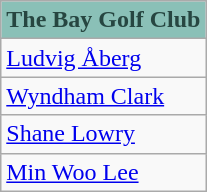<table class="wikitable">
<tr>
<th Style="background:#8AC0B7;color:#274641">The Bay Golf Club</th>
</tr>
<tr>
<td> <a href='#'>Ludvig Åberg</a></td>
</tr>
<tr>
<td> <a href='#'>Wyndham Clark</a></td>
</tr>
<tr>
<td> <a href='#'>Shane Lowry</a></td>
</tr>
<tr>
<td> <a href='#'>Min Woo Lee</a></td>
</tr>
</table>
